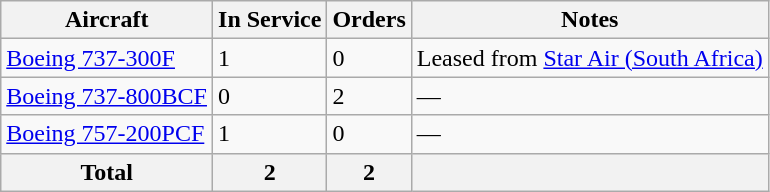<table class="wikitable">
<tr>
<th>Aircraft</th>
<th>In Service</th>
<th>Orders</th>
<th>Notes</th>
</tr>
<tr>
<td><a href='#'>Boeing 737-300F</a></td>
<td>1</td>
<td>0</td>
<td>Leased from <a href='#'>Star Air (South Africa)</a></td>
</tr>
<tr>
<td><a href='#'>Boeing 737-800BCF</a></td>
<td>0</td>
<td>2</td>
<td>—</td>
</tr>
<tr>
<td><a href='#'>Boeing 757-200PCF</a></td>
<td>1</td>
<td>0</td>
<td>—</td>
</tr>
<tr>
<th>Total</th>
<th>2</th>
<th>2</th>
<th></th>
</tr>
</table>
